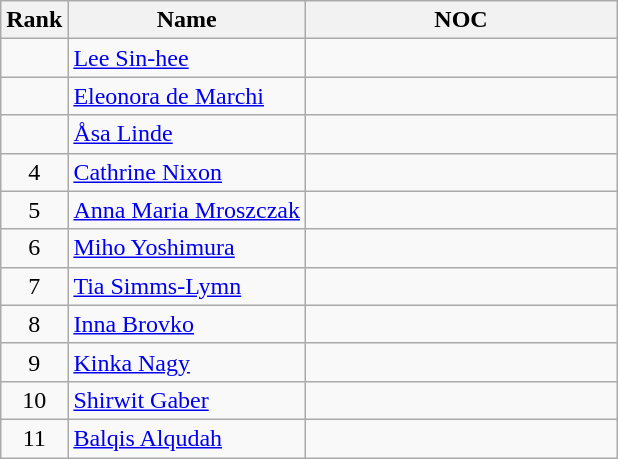<table class = "wikitable">
<tr>
<th>Rank</th>
<th>Name</th>
<th width=200>NOC</th>
</tr>
<tr>
<td align=center></td>
<td><a href='#'>Lee Sin-hee</a></td>
<td></td>
</tr>
<tr>
<td align=center></td>
<td><a href='#'>Eleonora de Marchi</a></td>
<td></td>
</tr>
<tr>
<td align=center></td>
<td><a href='#'>Åsa Linde</a></td>
<td></td>
</tr>
<tr>
<td align=center>4</td>
<td><a href='#'>Cathrine Nixon</a></td>
<td></td>
</tr>
<tr>
<td align=center>5</td>
<td><a href='#'>Anna Maria Mroszczak</a></td>
<td></td>
</tr>
<tr>
<td align=center>6</td>
<td><a href='#'>Miho Yoshimura</a></td>
<td></td>
</tr>
<tr>
<td align=center>7</td>
<td><a href='#'>Tia Simms-Lymn</a></td>
<td></td>
</tr>
<tr>
<td align=center>8</td>
<td><a href='#'>Inna Brovko</a></td>
<td></td>
</tr>
<tr>
<td align=center>9</td>
<td><a href='#'>Kinka Nagy</a></td>
<td></td>
</tr>
<tr>
<td align=center>10</td>
<td><a href='#'>Shirwit Gaber</a></td>
<td></td>
</tr>
<tr>
<td align=center>11</td>
<td><a href='#'>Balqis Alqudah</a></td>
<td></td>
</tr>
</table>
